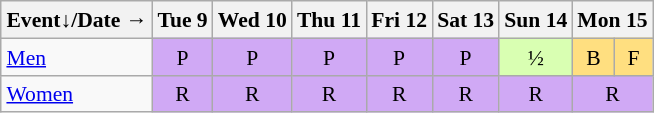<table class="wikitable" style="margin:0.5em auto; font-size:90%; line-height:1.25em;">
<tr style="text-align:center;">
<th>Event↓/Date →</th>
<th>Tue 9</th>
<th>Wed 10</th>
<th>Thu 11</th>
<th>Fri 12</th>
<th>Sat 13</th>
<th>Sun 14</th>
<th colspan="2">Mon 15</th>
</tr>
<tr style="text-align:center;">
<td style="text-align:left;"><a href='#'>Men</a></td>
<td style="background-color:#D0A9F5;">P</td>
<td style="background-color:#D0A9F5;">P</td>
<td style="background-color:#D0A9F5;">P</td>
<td style="background-color:#D0A9F5;">P</td>
<td style="background-color:#D0A9F5;">P</td>
<td style="background-color:#D9FFB2;">½</td>
<td style="background-color:#FFDF80;">B</td>
<td style="background-color:#FFDF80;">F</td>
</tr>
<tr style="text-align:center;">
<td style="text-align:left;"><a href='#'>Women</a></td>
<td style="background-color:#D0A9F5;">R</td>
<td style="background-color:#D0A9F5;">R</td>
<td style="background-color:#D0A9F5;">R</td>
<td style="background-color:#D0A9F5;">R</td>
<td style="background-color:#D0A9F5;">R</td>
<td style="background-color:#D0A9F5;">R</td>
<td colspan=2 style="background-color:#D0A9F5;">R</td>
</tr>
</table>
